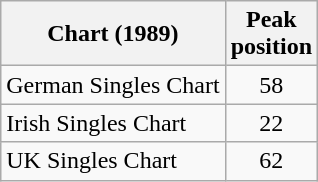<table class="wikitable sortable">
<tr>
<th>Chart (1989)</th>
<th>Peak<br>position</th>
</tr>
<tr>
<td align="left">German Singles Chart</td>
<td style="text-align:center;">58</td>
</tr>
<tr>
<td align="left">Irish Singles Chart</td>
<td style="text-align:center;">22</td>
</tr>
<tr>
<td align="left">UK Singles Chart</td>
<td style="text-align:center;">62</td>
</tr>
</table>
